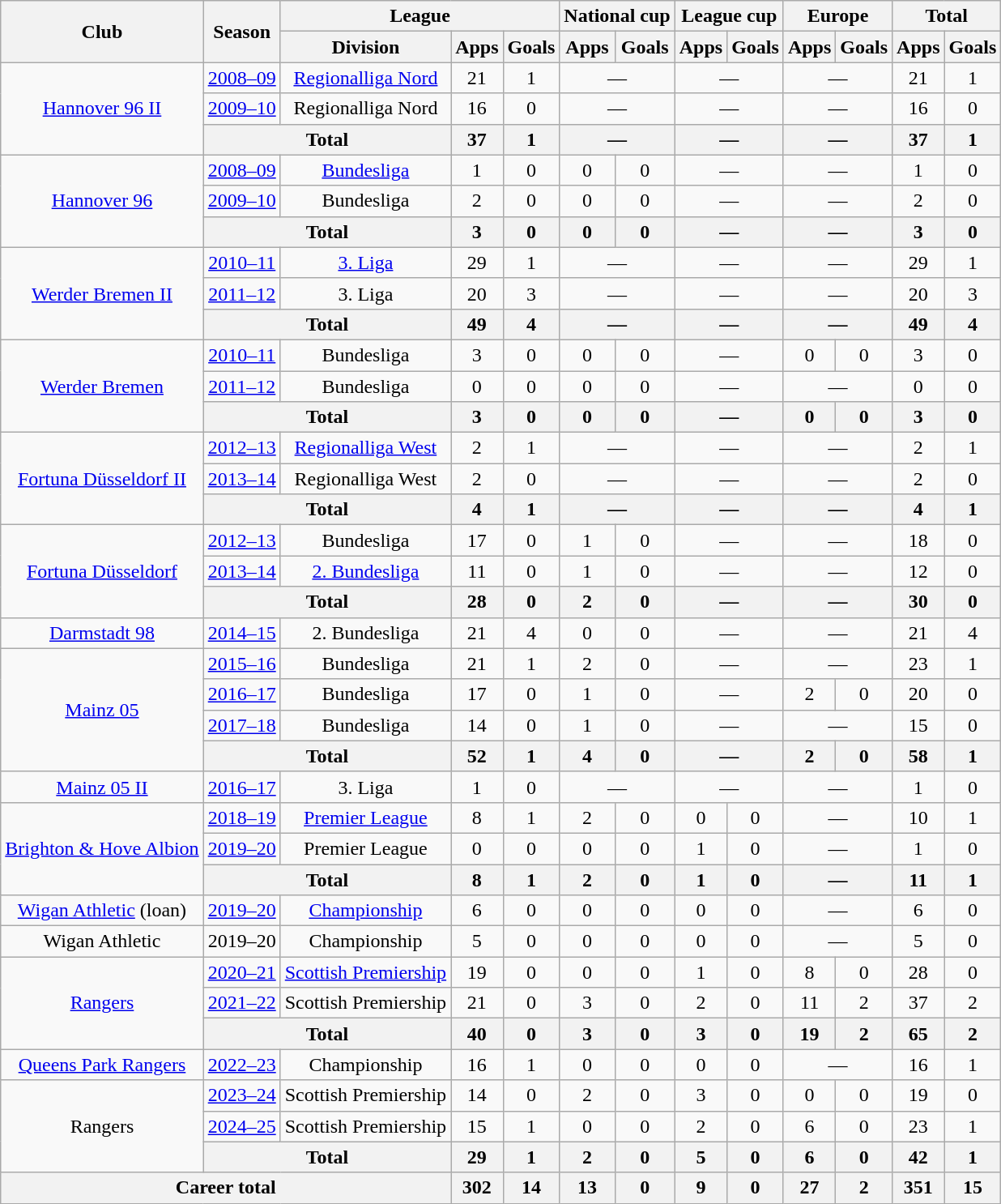<table class="wikitable" style="text-align:center">
<tr>
<th rowspan="2">Club</th>
<th rowspan="2">Season</th>
<th colspan="3">League</th>
<th colspan="2">National cup</th>
<th colspan="2">League cup</th>
<th colspan="2">Europe</th>
<th colspan="2">Total</th>
</tr>
<tr>
<th>Division</th>
<th>Apps</th>
<th>Goals</th>
<th>Apps</th>
<th>Goals</th>
<th>Apps</th>
<th>Goals</th>
<th>Apps</th>
<th>Goals</th>
<th>Apps</th>
<th>Goals</th>
</tr>
<tr>
<td rowspan="3"><a href='#'>Hannover 96 II</a></td>
<td><a href='#'>2008–09</a></td>
<td><a href='#'>Regionalliga Nord</a></td>
<td>21</td>
<td>1</td>
<td colspan="2">—</td>
<td colspan="2">—</td>
<td colspan="2">—</td>
<td>21</td>
<td>1</td>
</tr>
<tr>
<td><a href='#'>2009–10</a></td>
<td>Regionalliga Nord</td>
<td>16</td>
<td>0</td>
<td colspan="2">—</td>
<td colspan="2">—</td>
<td colspan="2">—</td>
<td>16</td>
<td>0</td>
</tr>
<tr>
<th colspan="2">Total</th>
<th>37</th>
<th>1</th>
<th colspan="2">—</th>
<th colspan="2">—</th>
<th colspan="2">—</th>
<th>37</th>
<th>1</th>
</tr>
<tr>
<td rowspan="3"><a href='#'>Hannover 96</a></td>
<td><a href='#'>2008–09</a></td>
<td><a href='#'>Bundesliga</a></td>
<td>1</td>
<td>0</td>
<td>0</td>
<td>0</td>
<td colspan="2">—</td>
<td colspan="2">—</td>
<td>1</td>
<td>0</td>
</tr>
<tr>
<td><a href='#'>2009–10</a></td>
<td>Bundesliga</td>
<td>2</td>
<td>0</td>
<td>0</td>
<td>0</td>
<td colspan="2">—</td>
<td colspan="2">—</td>
<td>2</td>
<td>0</td>
</tr>
<tr>
<th colspan="2">Total</th>
<th>3</th>
<th>0</th>
<th>0</th>
<th>0</th>
<th colspan="2">—</th>
<th colspan="2">—</th>
<th>3</th>
<th>0</th>
</tr>
<tr>
<td rowspan="3"><a href='#'>Werder Bremen II</a></td>
<td><a href='#'>2010–11</a></td>
<td><a href='#'>3. Liga</a></td>
<td>29</td>
<td>1</td>
<td colspan="2">—</td>
<td colspan="2">—</td>
<td colspan="2">—</td>
<td>29</td>
<td>1</td>
</tr>
<tr>
<td><a href='#'>2011–12</a></td>
<td>3. Liga</td>
<td>20</td>
<td>3</td>
<td colspan="2">—</td>
<td colspan="2">—</td>
<td colspan="2">—</td>
<td>20</td>
<td>3</td>
</tr>
<tr>
<th colspan="2">Total</th>
<th>49</th>
<th>4</th>
<th colspan="2">—</th>
<th colspan="2">—</th>
<th colspan="2">—</th>
<th>49</th>
<th>4</th>
</tr>
<tr>
<td rowspan="3"><a href='#'>Werder Bremen</a></td>
<td><a href='#'>2010–11</a></td>
<td>Bundesliga</td>
<td>3</td>
<td>0</td>
<td>0</td>
<td>0</td>
<td colspan="2">—</td>
<td>0</td>
<td>0</td>
<td>3</td>
<td>0</td>
</tr>
<tr>
<td><a href='#'>2011–12</a></td>
<td>Bundesliga</td>
<td>0</td>
<td>0</td>
<td>0</td>
<td>0</td>
<td colspan="2">—</td>
<td colspan="2">—</td>
<td>0</td>
<td>0</td>
</tr>
<tr>
<th colspan="2">Total</th>
<th>3</th>
<th>0</th>
<th>0</th>
<th>0</th>
<th colspan="2">—</th>
<th>0</th>
<th>0</th>
<th>3</th>
<th>0</th>
</tr>
<tr>
<td rowspan="3"><a href='#'>Fortuna Düsseldorf II</a></td>
<td><a href='#'>2012–13</a></td>
<td><a href='#'>Regionalliga West</a></td>
<td>2</td>
<td>1</td>
<td colspan="2">—</td>
<td colspan="2">—</td>
<td colspan="2">—</td>
<td>2</td>
<td>1</td>
</tr>
<tr>
<td><a href='#'>2013–14</a></td>
<td>Regionalliga West</td>
<td>2</td>
<td>0</td>
<td colspan="2">—</td>
<td colspan="2">—</td>
<td colspan="2">—</td>
<td>2</td>
<td>0</td>
</tr>
<tr>
<th colspan="2">Total</th>
<th>4</th>
<th>1</th>
<th colspan="2">—</th>
<th colspan="2">—</th>
<th colspan="2">—</th>
<th>4</th>
<th>1</th>
</tr>
<tr>
<td rowspan="3"><a href='#'>Fortuna Düsseldorf</a></td>
<td><a href='#'>2012–13</a></td>
<td>Bundesliga</td>
<td>17</td>
<td>0</td>
<td>1</td>
<td>0</td>
<td colspan="2">—</td>
<td colspan="2">—</td>
<td>18</td>
<td>0</td>
</tr>
<tr>
<td><a href='#'>2013–14</a></td>
<td><a href='#'>2. Bundesliga</a></td>
<td>11</td>
<td>0</td>
<td>1</td>
<td>0</td>
<td colspan="2">—</td>
<td colspan="2">—</td>
<td>12</td>
<td>0</td>
</tr>
<tr>
<th colspan="2">Total</th>
<th>28</th>
<th>0</th>
<th>2</th>
<th>0</th>
<th colspan="2">—</th>
<th colspan="2">—</th>
<th>30</th>
<th>0</th>
</tr>
<tr>
<td><a href='#'>Darmstadt 98</a></td>
<td><a href='#'>2014–15</a></td>
<td>2. Bundesliga</td>
<td>21</td>
<td>4</td>
<td>0</td>
<td>0</td>
<td colspan="2">—</td>
<td colspan="2">—</td>
<td>21</td>
<td>4</td>
</tr>
<tr>
<td rowspan="4"><a href='#'>Mainz 05</a></td>
<td><a href='#'>2015–16</a></td>
<td>Bundesliga</td>
<td>21</td>
<td>1</td>
<td>2</td>
<td>0</td>
<td colspan="2">—</td>
<td colspan="2">—</td>
<td>23</td>
<td>1</td>
</tr>
<tr>
<td><a href='#'>2016–17</a></td>
<td>Bundesliga</td>
<td>17</td>
<td>0</td>
<td>1</td>
<td>0</td>
<td colspan="2">—</td>
<td>2</td>
<td>0</td>
<td>20</td>
<td>0</td>
</tr>
<tr>
<td><a href='#'>2017–18</a></td>
<td>Bundesliga</td>
<td>14</td>
<td>0</td>
<td>1</td>
<td>0</td>
<td colspan="2">—</td>
<td colspan="2">—</td>
<td>15</td>
<td>0</td>
</tr>
<tr>
<th colspan="2">Total</th>
<th>52</th>
<th>1</th>
<th>4</th>
<th>0</th>
<th colspan="2">—</th>
<th>2</th>
<th>0</th>
<th>58</th>
<th>1</th>
</tr>
<tr>
<td><a href='#'>Mainz 05 II</a></td>
<td><a href='#'>2016–17</a></td>
<td>3. Liga</td>
<td>1</td>
<td>0</td>
<td colspan="2">—</td>
<td colspan="2">—</td>
<td colspan="2">—</td>
<td>1</td>
<td>0</td>
</tr>
<tr>
<td rowspan=3><a href='#'>Brighton & Hove Albion</a></td>
<td><a href='#'>2018–19</a></td>
<td><a href='#'>Premier League</a></td>
<td>8</td>
<td>1</td>
<td>2</td>
<td>0</td>
<td>0</td>
<td>0</td>
<td colspan="2">—</td>
<td>10</td>
<td>1</td>
</tr>
<tr>
<td><a href='#'>2019–20</a></td>
<td>Premier League</td>
<td>0</td>
<td>0</td>
<td>0</td>
<td>0</td>
<td>1</td>
<td>0</td>
<td colspan="2">—</td>
<td>1</td>
<td>0</td>
</tr>
<tr>
<th colspan="2">Total</th>
<th>8</th>
<th>1</th>
<th>2</th>
<th>0</th>
<th>1</th>
<th>0</th>
<th colspan="2">—</th>
<th>11</th>
<th>1</th>
</tr>
<tr>
<td><a href='#'>Wigan Athletic</a> (loan)</td>
<td><a href='#'>2019–20</a></td>
<td><a href='#'>Championship</a></td>
<td>6</td>
<td>0</td>
<td>0</td>
<td>0</td>
<td>0</td>
<td>0</td>
<td colspan="2">—</td>
<td>6</td>
<td>0</td>
</tr>
<tr>
<td>Wigan Athletic</td>
<td>2019–20</td>
<td>Championship</td>
<td>5</td>
<td>0</td>
<td>0</td>
<td>0</td>
<td>0</td>
<td>0</td>
<td colspan="2">—</td>
<td>5</td>
<td>0</td>
</tr>
<tr>
<td rowspan=3><a href='#'>Rangers</a></td>
<td><a href='#'>2020–21</a></td>
<td><a href='#'>Scottish Premiership</a></td>
<td>19</td>
<td>0</td>
<td>0</td>
<td>0</td>
<td>1</td>
<td>0</td>
<td>8</td>
<td>0</td>
<td>28</td>
<td>0</td>
</tr>
<tr>
<td><a href='#'>2021–22</a></td>
<td>Scottish Premiership</td>
<td>21</td>
<td>0</td>
<td>3</td>
<td>0</td>
<td>2</td>
<td>0</td>
<td>11</td>
<td>2</td>
<td>37</td>
<td>2</td>
</tr>
<tr>
<th colspan="2">Total</th>
<th>40</th>
<th>0</th>
<th>3</th>
<th>0</th>
<th>3</th>
<th>0</th>
<th>19</th>
<th>2</th>
<th>65</th>
<th>2</th>
</tr>
<tr>
<td><a href='#'>Queens Park Rangers</a></td>
<td><a href='#'>2022–23</a></td>
<td>Championship</td>
<td>16</td>
<td>1</td>
<td>0</td>
<td>0</td>
<td>0</td>
<td>0</td>
<td colspan="2">—</td>
<td>16</td>
<td>1</td>
</tr>
<tr>
<td rowspan=3>Rangers</td>
<td><a href='#'>2023–24</a></td>
<td>Scottish Premiership</td>
<td>14</td>
<td>0</td>
<td>2</td>
<td>0</td>
<td>3</td>
<td>0</td>
<td>0</td>
<td>0</td>
<td>19</td>
<td>0</td>
</tr>
<tr>
<td><a href='#'>2024–25</a></td>
<td>Scottish Premiership</td>
<td>15</td>
<td>1</td>
<td>0</td>
<td>0</td>
<td>2</td>
<td>0</td>
<td>6</td>
<td>0</td>
<td>23</td>
<td>1</td>
</tr>
<tr>
<th colspan="2">Total</th>
<th>29</th>
<th>1</th>
<th>2</th>
<th>0</th>
<th>5</th>
<th>0</th>
<th>6</th>
<th>0</th>
<th>42</th>
<th>1</th>
</tr>
<tr>
<th colspan="3">Career total</th>
<th>302</th>
<th>14</th>
<th>13</th>
<th>0</th>
<th>9</th>
<th>0</th>
<th>27</th>
<th>2</th>
<th>351</th>
<th>15</th>
</tr>
</table>
